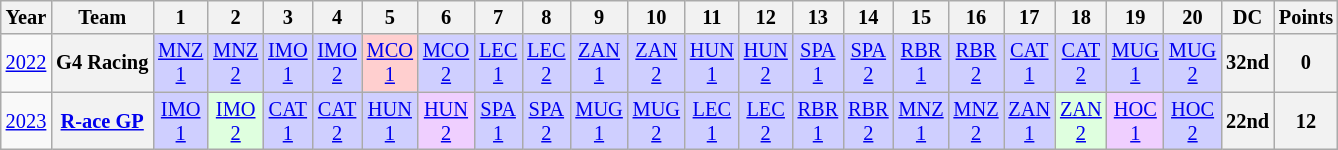<table class="wikitable" style="text-align:center; font-size:85%;">
<tr>
<th>Year</th>
<th>Team</th>
<th>1</th>
<th>2</th>
<th>3</th>
<th>4</th>
<th>5</th>
<th>6</th>
<th>7</th>
<th>8</th>
<th>9</th>
<th>10</th>
<th>11</th>
<th>12</th>
<th>13</th>
<th>14</th>
<th>15</th>
<th>16</th>
<th>17</th>
<th>18</th>
<th>19</th>
<th>20</th>
<th>DC</th>
<th>Points</th>
</tr>
<tr>
<td><a href='#'>2022</a></td>
<th nowrap>G4 Racing</th>
<td style="background:#CFCFFF;"><a href='#'>MNZ<br>1</a><br></td>
<td style="background:#CFCFFF;"><a href='#'>MNZ<br>2</a><br></td>
<td style="background:#CFCFFF;"><a href='#'>IMO<br>1</a><br></td>
<td style="background:#CFCFFF;"><a href='#'>IMO<br>2</a><br></td>
<td style="background:#FFCFCF;"><a href='#'>MCO<br>1</a><br></td>
<td style="background:#CFCFFF;"><a href='#'>MCO<br>2</a><br></td>
<td style="background:#CFCFFF;"><a href='#'>LEC<br>1</a><br></td>
<td style="background:#CFCFFF;"><a href='#'>LEC<br>2</a><br></td>
<td style="background:#CFCFFF;"><a href='#'>ZAN<br>1</a><br></td>
<td style="background:#CFCFFF;"><a href='#'>ZAN<br>2</a><br></td>
<td style="background:#CFCFFF;"><a href='#'>HUN<br>1</a><br></td>
<td style="background:#CFCFFF;"><a href='#'>HUN<br>2</a><br></td>
<td style="background:#CFCFFF;"><a href='#'>SPA<br>1</a><br></td>
<td style="background:#CFCFFF;"><a href='#'>SPA<br>2</a><br></td>
<td style="background:#CFCFFF;"><a href='#'>RBR<br>1</a><br></td>
<td style="background:#CFCFFF;"><a href='#'>RBR<br>2</a><br></td>
<td style="background:#CFCFFF;"><a href='#'>CAT<br>1</a><br></td>
<td style="background:#CFCFFF;"><a href='#'>CAT<br>2</a><br></td>
<td style="background:#CFCFFF;"><a href='#'>MUG<br>1</a><br></td>
<td style="background:#CFCFFF;"><a href='#'>MUG<br>2</a><br></td>
<th>32nd</th>
<th>0</th>
</tr>
<tr>
<td><a href='#'>2023</a></td>
<th nowrap><a href='#'>R-ace GP</a></th>
<td style="background:#CFCFFF;"><a href='#'>IMO<br>1</a><br></td>
<td style="background:#DFFFDF;"><a href='#'>IMO<br>2</a><br></td>
<td style="background:#CFCFFF;"><a href='#'>CAT<br>1</a><br></td>
<td style="background:#CFCFFF;"><a href='#'>CAT<br>2</a><br></td>
<td style="background:#CFCFFF;"><a href='#'>HUN<br>1</a><br></td>
<td style="background:#EFCFFF;"><a href='#'>HUN<br>2</a><br></td>
<td style="background:#CFCFFF;"><a href='#'>SPA<br>1</a><br></td>
<td style="background:#CFCFFF;"><a href='#'>SPA<br>2</a><br></td>
<td style="background:#CFCFFF;"><a href='#'>MUG<br>1</a><br></td>
<td style="background:#CFCFFF;"><a href='#'>MUG<br>2</a><br></td>
<td style="background:#CFCFFF;"><a href='#'>LEC<br>1</a><br></td>
<td style="background:#CFCFFF;"><a href='#'>LEC<br>2</a><br></td>
<td style="background:#CFCFFF;"><a href='#'>RBR<br>1</a><br></td>
<td style="background:#CFCFFF;"><a href='#'>RBR<br>2</a><br></td>
<td style="background:#CFCFFF;"><a href='#'>MNZ<br>1</a><br></td>
<td style="background:#CFCFFF;"><a href='#'>MNZ<br>2</a><br></td>
<td style="background:#CFCFFF;"><a href='#'>ZAN<br>1</a><br></td>
<td style="background:#DFFFDF;"><a href='#'>ZAN<br>2</a><br></td>
<td style="background:#EFCFFF;"><a href='#'>HOC<br>1</a><br></td>
<td style="background:#CFCFFF;"><a href='#'>HOC<br>2</a><br></td>
<th>22nd</th>
<th>12</th>
</tr>
</table>
